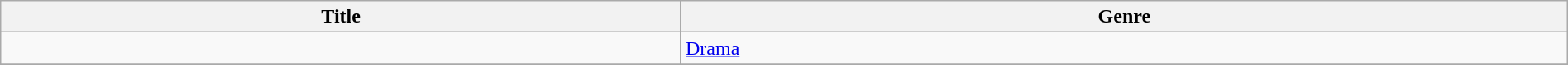<table class="wikitable sortable" style="width:100%;">
<tr>
<th>Title</th>
<th>Genre</th>
</tr>
<tr>
<td><em></em></td>
<td><a href='#'>Drama</a></td>
</tr>
<tr>
</tr>
</table>
